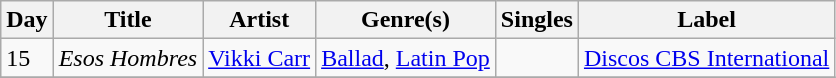<table class="wikitable sortable" style="text-align: left;">
<tr>
<th>Day</th>
<th>Title</th>
<th>Artist</th>
<th>Genre(s)</th>
<th>Singles</th>
<th>Label</th>
</tr>
<tr>
<td>15</td>
<td><em>Esos Hombres</em></td>
<td><a href='#'>Vikki Carr</a></td>
<td><a href='#'>Ballad</a>, <a href='#'>Latin Pop</a></td>
<td></td>
<td><a href='#'>Discos CBS International</a></td>
</tr>
<tr>
</tr>
</table>
